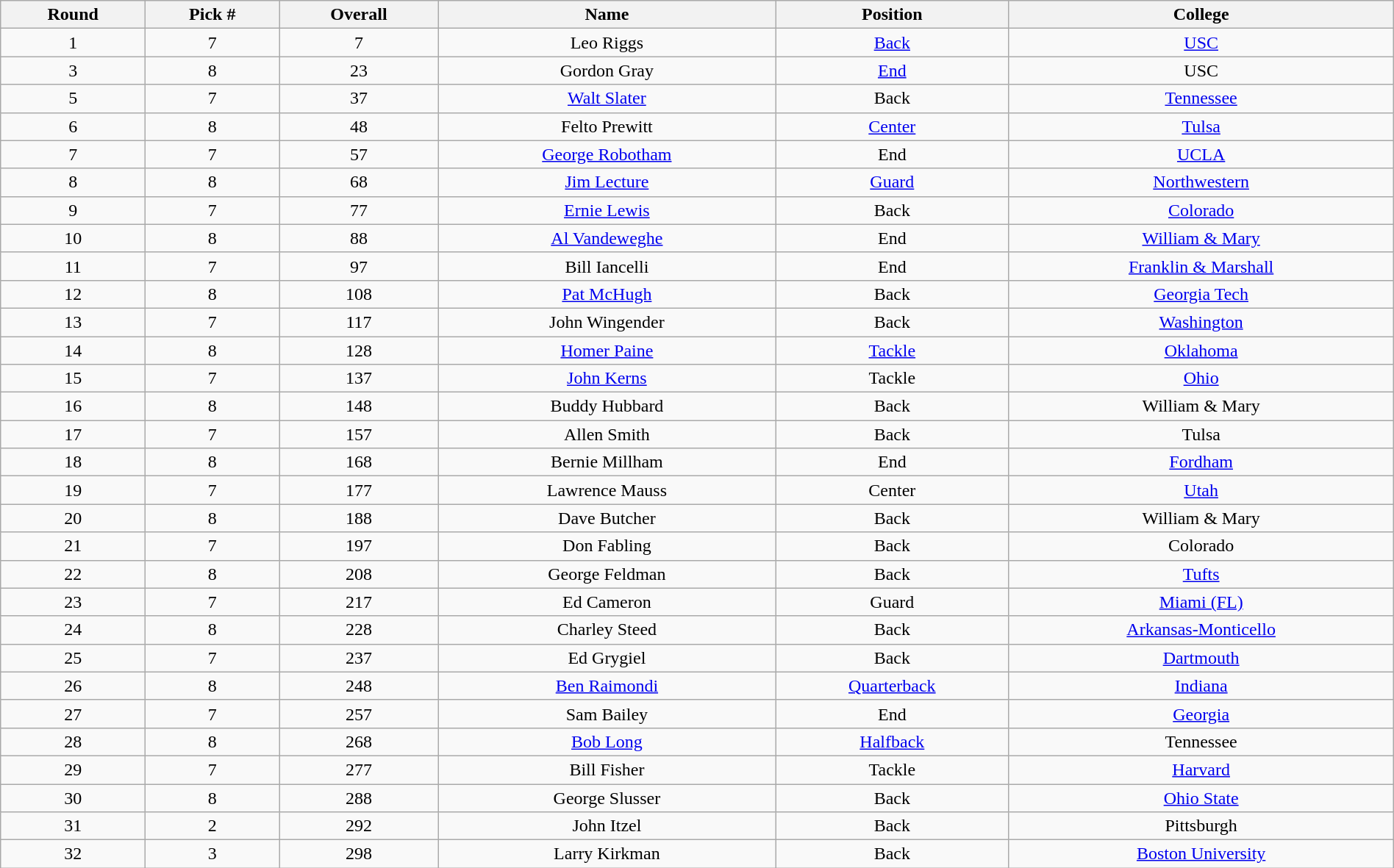<table class="wikitable sortable sortable" style="width: 100%; text-align:center">
<tr>
<th>Round</th>
<th>Pick #</th>
<th>Overall</th>
<th>Name</th>
<th>Position</th>
<th>College</th>
</tr>
<tr>
<td>1</td>
<td>7</td>
<td>7</td>
<td>Leo Riggs</td>
<td><a href='#'>Back</a></td>
<td><a href='#'>USC</a></td>
</tr>
<tr>
<td>3</td>
<td>8</td>
<td>23</td>
<td>Gordon Gray</td>
<td><a href='#'>End</a></td>
<td>USC</td>
</tr>
<tr>
<td>5</td>
<td>7</td>
<td>37</td>
<td><a href='#'>Walt Slater</a></td>
<td>Back</td>
<td><a href='#'>Tennessee</a></td>
</tr>
<tr>
<td>6</td>
<td>8</td>
<td>48</td>
<td>Felto Prewitt</td>
<td><a href='#'>Center</a></td>
<td><a href='#'>Tulsa</a></td>
</tr>
<tr>
<td>7</td>
<td>7</td>
<td>57</td>
<td><a href='#'>George Robotham</a></td>
<td>End</td>
<td><a href='#'>UCLA</a></td>
</tr>
<tr>
<td>8</td>
<td>8</td>
<td>68</td>
<td><a href='#'>Jim Lecture</a></td>
<td><a href='#'>Guard</a></td>
<td><a href='#'>Northwestern</a></td>
</tr>
<tr>
<td>9</td>
<td>7</td>
<td>77</td>
<td><a href='#'>Ernie Lewis</a></td>
<td>Back</td>
<td><a href='#'>Colorado</a></td>
</tr>
<tr>
<td>10</td>
<td>8</td>
<td>88</td>
<td><a href='#'>Al Vandeweghe</a></td>
<td>End</td>
<td><a href='#'>William & Mary</a></td>
</tr>
<tr>
<td>11</td>
<td>7</td>
<td>97</td>
<td>Bill Iancelli</td>
<td>End</td>
<td><a href='#'>Franklin & Marshall</a></td>
</tr>
<tr>
<td>12</td>
<td>8</td>
<td>108</td>
<td><a href='#'>Pat McHugh</a></td>
<td>Back</td>
<td><a href='#'>Georgia Tech</a></td>
</tr>
<tr>
<td>13</td>
<td>7</td>
<td>117</td>
<td>John Wingender</td>
<td>Back</td>
<td><a href='#'>Washington</a></td>
</tr>
<tr>
<td>14</td>
<td>8</td>
<td>128</td>
<td><a href='#'>Homer Paine</a></td>
<td><a href='#'>Tackle</a></td>
<td><a href='#'>Oklahoma</a></td>
</tr>
<tr>
<td>15</td>
<td>7</td>
<td>137</td>
<td><a href='#'>John Kerns</a></td>
<td>Tackle</td>
<td><a href='#'>Ohio</a></td>
</tr>
<tr>
<td>16</td>
<td>8</td>
<td>148</td>
<td>Buddy Hubbard</td>
<td>Back</td>
<td>William & Mary</td>
</tr>
<tr>
<td>17</td>
<td>7</td>
<td>157</td>
<td>Allen Smith</td>
<td>Back</td>
<td>Tulsa</td>
</tr>
<tr>
<td>18</td>
<td>8</td>
<td>168</td>
<td>Bernie Millham</td>
<td>End</td>
<td><a href='#'>Fordham</a></td>
</tr>
<tr>
<td>19</td>
<td>7</td>
<td>177</td>
<td>Lawrence Mauss</td>
<td>Center</td>
<td><a href='#'>Utah</a></td>
</tr>
<tr>
<td>20</td>
<td>8</td>
<td>188</td>
<td>Dave Butcher</td>
<td>Back</td>
<td>William & Mary</td>
</tr>
<tr>
<td>21</td>
<td>7</td>
<td>197</td>
<td>Don Fabling</td>
<td>Back</td>
<td>Colorado</td>
</tr>
<tr>
<td>22</td>
<td>8</td>
<td>208</td>
<td>George Feldman</td>
<td>Back</td>
<td><a href='#'>Tufts</a></td>
</tr>
<tr>
<td>23</td>
<td>7</td>
<td>217</td>
<td>Ed Cameron</td>
<td>Guard</td>
<td><a href='#'>Miami (FL)</a></td>
</tr>
<tr>
<td>24</td>
<td>8</td>
<td>228</td>
<td>Charley Steed</td>
<td>Back</td>
<td><a href='#'>Arkansas-Monticello</a></td>
</tr>
<tr>
<td>25</td>
<td>7</td>
<td>237</td>
<td>Ed Grygiel</td>
<td>Back</td>
<td><a href='#'>Dartmouth</a></td>
</tr>
<tr>
<td>26</td>
<td>8</td>
<td>248</td>
<td><a href='#'>Ben Raimondi</a></td>
<td><a href='#'>Quarterback</a></td>
<td><a href='#'>Indiana</a></td>
</tr>
<tr>
<td>27</td>
<td>7</td>
<td>257</td>
<td>Sam Bailey</td>
<td>End</td>
<td><a href='#'>Georgia</a></td>
</tr>
<tr>
<td>28</td>
<td>8</td>
<td>268</td>
<td><a href='#'>Bob Long</a></td>
<td><a href='#'>Halfback</a></td>
<td>Tennessee</td>
</tr>
<tr>
<td>29</td>
<td>7</td>
<td>277</td>
<td>Bill Fisher</td>
<td>Tackle</td>
<td><a href='#'>Harvard</a></td>
</tr>
<tr>
<td>30</td>
<td>8</td>
<td>288</td>
<td>George Slusser</td>
<td>Back</td>
<td><a href='#'>Ohio State</a></td>
</tr>
<tr>
<td>31</td>
<td>2</td>
<td>292</td>
<td>John Itzel</td>
<td>Back</td>
<td>Pittsburgh</td>
</tr>
<tr>
<td>32</td>
<td>3</td>
<td>298</td>
<td>Larry Kirkman</td>
<td>Back</td>
<td><a href='#'>Boston University</a></td>
</tr>
</table>
